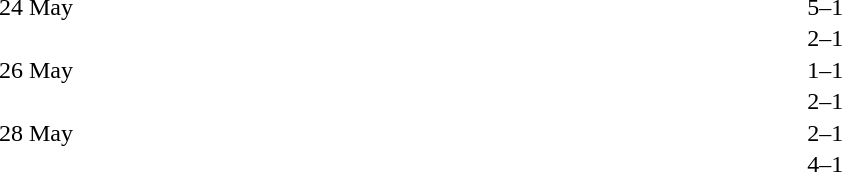<table cellspacing=1 width=70%>
<tr>
<th width=25%></th>
<th width=30%></th>
<th width=15%></th>
<th width=30%></th>
</tr>
<tr>
<td>24 May</td>
<td align=right></td>
<td align=center>5–1</td>
<td></td>
</tr>
<tr>
<td></td>
<td align=right></td>
<td align=center>2–1</td>
<td></td>
</tr>
<tr>
<td>26 May</td>
<td align=right></td>
<td align=center>1–1</td>
<td></td>
</tr>
<tr>
<td></td>
<td align=right></td>
<td align=center>2–1</td>
<td></td>
</tr>
<tr>
<td>28 May</td>
<td align=right></td>
<td align=center>2–1</td>
<td></td>
</tr>
<tr>
<td></td>
<td align=right></td>
<td align=center>4–1</td>
<td></td>
</tr>
</table>
